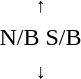<table style="text-align:center;">
<tr>
<td><small> ↑  </small></td>
</tr>
<tr>
<td><span>N/B</span>   <span>S/B</span></td>
</tr>
<tr>
<td><small>  ↓ </small></td>
</tr>
</table>
